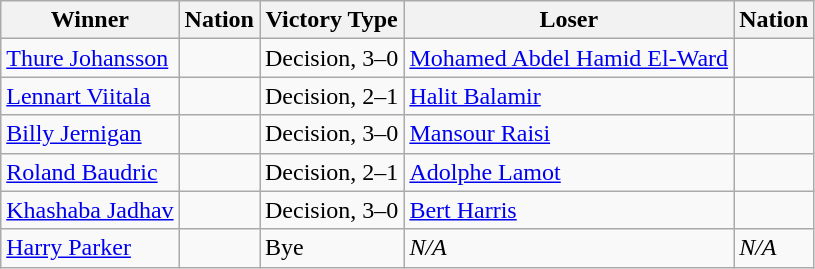<table class="wikitable sortable" style="text-align:left;">
<tr>
<th>Winner</th>
<th>Nation</th>
<th>Victory Type</th>
<th>Loser</th>
<th>Nation</th>
</tr>
<tr>
<td><a href='#'>Thure Johansson</a></td>
<td></td>
<td>Decision, 3–0</td>
<td><a href='#'>Mohamed Abdel Hamid El-Ward</a></td>
<td></td>
</tr>
<tr>
<td><a href='#'>Lennart Viitala</a></td>
<td></td>
<td>Decision, 2–1</td>
<td><a href='#'>Halit Balamir</a></td>
<td></td>
</tr>
<tr>
<td><a href='#'>Billy Jernigan</a></td>
<td></td>
<td>Decision, 3–0</td>
<td><a href='#'>Mansour Raisi</a></td>
<td></td>
</tr>
<tr>
<td><a href='#'>Roland Baudric</a></td>
<td></td>
<td>Decision, 2–1</td>
<td><a href='#'>Adolphe Lamot</a></td>
<td></td>
</tr>
<tr>
<td><a href='#'>Khashaba Jadhav</a></td>
<td></td>
<td>Decision, 3–0</td>
<td><a href='#'>Bert Harris</a></td>
<td></td>
</tr>
<tr>
<td><a href='#'>Harry Parker</a></td>
<td></td>
<td>Bye</td>
<td><em>N/A</em></td>
<td><em>N/A</em></td>
</tr>
</table>
